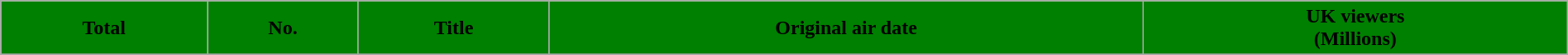<table class="wikitable plainrowheaders" style="width:100%;">
<tr>
<th scope="col" style="background:Green;">Total</th>
<th scope="col" style="background:Green;">No.</th>
<th scope="col" style="background:Green;">Title</th>
<th scope="col" style="background:Green;">Original air date</th>
<th scope="col" style="background:Green;">UK viewers<br>(Millions)</th>
</tr>
<tr>
</tr>
</table>
